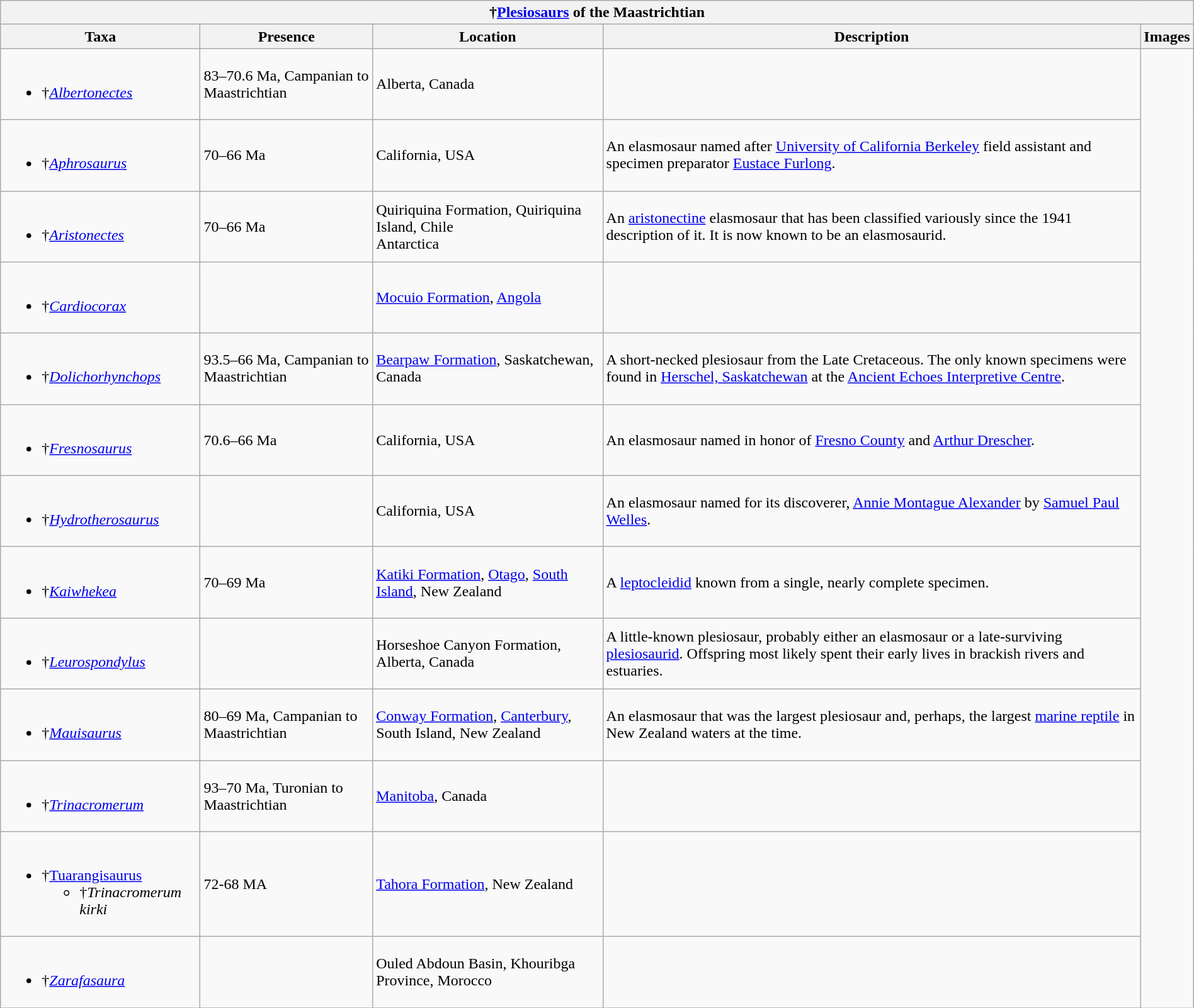<table class="wikitable" align="center" width="100%">
<tr>
<th colspan="5" align="center">†<a href='#'>Plesiosaurs</a> of the Maastrichtian</th>
</tr>
<tr>
<th>Taxa</th>
<th>Presence</th>
<th>Location</th>
<th>Description</th>
<th>Images</th>
</tr>
<tr>
<td><br><ul><li>†<em><a href='#'>Albertonectes</a></em></li></ul></td>
<td>83–70.6 Ma, Campanian to Maastrichtian</td>
<td>Alberta, Canada</td>
<td></td>
<td rowspan="100"><br>



</td>
</tr>
<tr>
<td><br><ul><li>†<em><a href='#'>Aphrosaurus</a></em></li></ul></td>
<td>70–66 Ma</td>
<td>California, USA</td>
<td>An elasmosaur named after <a href='#'>University of California Berkeley</a> field assistant and specimen preparator <a href='#'>Eustace Furlong</a>.</td>
</tr>
<tr>
<td><br><ul><li>†<em><a href='#'>Aristonectes</a></em></li></ul></td>
<td>70–66 Ma</td>
<td>Quiriquina Formation, Quiriquina Island, Chile<br>Antarctica</td>
<td>An <a href='#'>aristonectine</a> elasmosaur that has been classified variously since the 1941 description of it. It is now known to be an elasmosaurid.</td>
</tr>
<tr>
<td><br><ul><li>†<em><a href='#'>Cardiocorax</a></em></li></ul></td>
<td></td>
<td><a href='#'>Mocuio Formation</a>, <a href='#'>Angola</a></td>
<td></td>
</tr>
<tr>
<td><br><ul><li>†<em><a href='#'>Dolichorhynchops</a></em></li></ul></td>
<td>93.5–66 Ma, Campanian to Maastrichtian</td>
<td><a href='#'>Bearpaw Formation</a>, Saskatchewan, Canada</td>
<td>A short-necked plesiosaur from the Late Cretaceous.  The only known specimens were found in <a href='#'>Herschel, Saskatchewan</a> at the <a href='#'>Ancient Echoes Interpretive Centre</a>.</td>
</tr>
<tr>
<td><br><ul><li>†<em><a href='#'>Fresnosaurus</a></em></li></ul></td>
<td>70.6–66 Ma</td>
<td>California, USA</td>
<td>An elasmosaur named in honor of <a href='#'>Fresno County</a> and <a href='#'>Arthur Drescher</a>.</td>
</tr>
<tr>
<td><br><ul><li>†<em><a href='#'>Hydrotherosaurus</a></em></li></ul></td>
<td></td>
<td>California, USA</td>
<td>An elasmosaur named for its discoverer, <a href='#'>Annie Montague Alexander</a> by <a href='#'>Samuel Paul Welles</a>.</td>
</tr>
<tr>
<td><br><ul><li>†<em><a href='#'>Kaiwhekea</a></em></li></ul></td>
<td>70–69 Ma</td>
<td><a href='#'>Katiki Formation</a>, <a href='#'>Otago</a>, <a href='#'>South Island</a>, New Zealand</td>
<td>A <a href='#'>leptocleidid</a> known from a single, nearly complete specimen.</td>
</tr>
<tr>
<td><br><ul><li>†<em><a href='#'>Leurospondylus</a></em></li></ul></td>
<td></td>
<td>Horseshoe Canyon Formation, Alberta, Canada</td>
<td>A little-known plesiosaur, probably either an elasmosaur or a late-surviving <a href='#'>plesiosaurid</a>. Offspring most likely spent their early lives in brackish rivers and estuaries.</td>
</tr>
<tr>
<td><br><ul><li>†<em><a href='#'>Mauisaurus</a></em></li></ul></td>
<td>80–69 Ma, Campanian to Maastrichtian</td>
<td><a href='#'>Conway Formation</a>, <a href='#'>Canterbury</a>, South Island, New Zealand</td>
<td>An elasmosaur that was the largest plesiosaur and, perhaps, the largest <a href='#'>marine reptile</a> in New Zealand waters at the time.</td>
</tr>
<tr>
<td><br><ul><li>†<em><a href='#'>Trinacromerum</a></em></li></ul></td>
<td>93–70 Ma, Turonian to Maastrichtian</td>
<td><a href='#'>Manitoba</a>, Canada</td>
<td></td>
</tr>
<tr>
<td><br><ul><li>†<a href='#'>Tuarangisaurus</a><ul><li>†<em>Trinacromerum kirki</em></li></ul></li></ul></td>
<td>72-68 MA</td>
<td><a href='#'>Tahora Formation</a>, New Zealand</td>
<td></td>
</tr>
<tr>
<td><br><ul><li>†<em><a href='#'>Zarafasaura</a></em></li></ul></td>
<td></td>
<td>Ouled Abdoun Basin, Khouribga Province, Morocco</td>
<td></td>
</tr>
<tr>
</tr>
</table>
